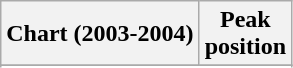<table class="wikitable sortable">
<tr>
<th>Chart (2003-2004)</th>
<th>Peak<br>position</th>
</tr>
<tr>
</tr>
<tr>
</tr>
<tr>
</tr>
</table>
